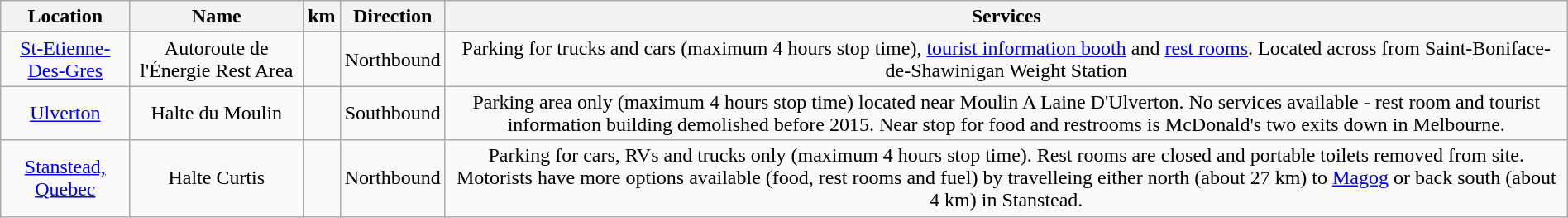<table class="wikitable" width="100%" style="text-align: center">
<tr>
<th>Location</th>
<th>Name</th>
<th>km</th>
<th>Direction</th>
<th>Services</th>
</tr>
<tr>
<td><a href='#'>St-Etienne-Des-Gres</a></td>
<td>Autoroute de l'Énergie Rest Area</td>
<td></td>
<td>Northbound</td>
<td>Parking for trucks and cars (maximum 4 hours stop time), <a href='#'>tourist information booth</a> and <a href='#'>rest rooms</a>. Located across from Saint-Boniface-de-Shawinigan Weight Station</td>
</tr>
<tr>
<td><a href='#'>Ulverton</a></td>
<td>Halte du Moulin</td>
<td></td>
<td>Southbound</td>
<td>Parking area only (maximum 4 hours stop time) located near Moulin A Laine D'Ulverton. No services available - rest room and tourist information building demolished before 2015. Near stop for food and restrooms is McDonald's two exits down in Melbourne.</td>
</tr>
<tr>
<td><a href='#'>Stanstead, Quebec</a></td>
<td>Halte Curtis</td>
<td></td>
<td>Northbound</td>
<td>Parking for cars, RVs and trucks only (maximum 4 hours stop time). Rest rooms are closed and portable toilets removed from site. Motorists have more options available (food, rest rooms and fuel) by travelleing either north (about 27 km) to <a href='#'>Magog</a> or back south (about 4 km) in Stanstead.</td>
</tr>
</table>
